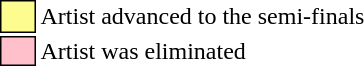<table class="toccolours" style="font-size: 100%; white-space: nowrap">
<tr>
<td style="background:#fdfc8f; border:1px solid black">     </td>
<td>Artist advanced to the semi-finals</td>
</tr>
<tr>
<td style="background:pink; border:1px solid black"></td>
<td>Artist was eliminated</td>
</tr>
</table>
